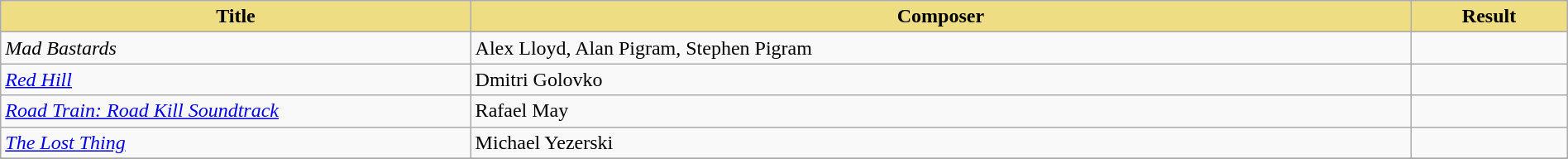<table class="wikitable" width=100%>
<tr>
<th style="width:30%;background:#EEDD82;">Title</th>
<th style="width:60%;background:#EEDD82;">Composer</th>
<th style="width:10%;background:#EEDD82;">Result<br></th>
</tr>
<tr>
<td><em>Mad Bastards</em></td>
<td>Alex Lloyd, Alan Pigram, Stephen Pigram</td>
<td></td>
</tr>
<tr>
<td><em><a href='#'>Red Hill</a></em></td>
<td>Dmitri Golovko</td>
<td></td>
</tr>
<tr>
<td><em><a href='#'>Road Train: Road Kill Soundtrack</a></em></td>
<td>Rafael May</td>
<td></td>
</tr>
<tr>
<td><em><a href='#'>The Lost Thing</a></em></td>
<td>Michael Yezerski</td>
<td></td>
</tr>
<tr>
</tr>
</table>
